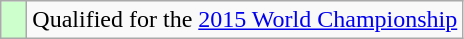<table class="wikitable">
<tr>
<td width=10px bgcolor=#ccffcc></td>
<td>Qualified for the <a href='#'>2015 World Championship</a></td>
</tr>
</table>
